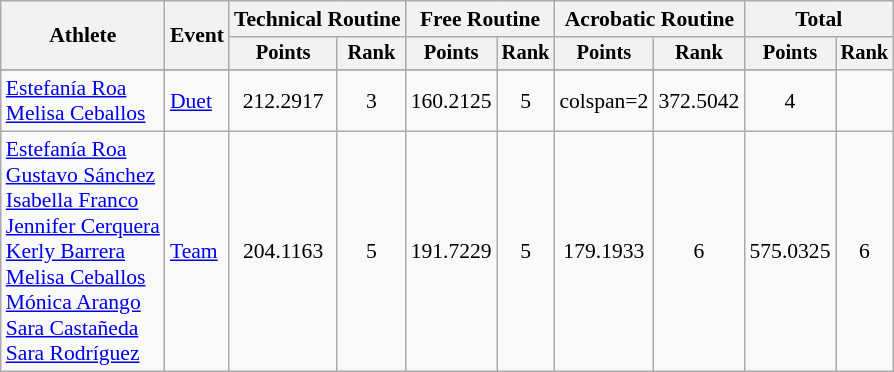<table class=wikitable style="font-size:90%">
<tr>
<th rowspan="2">Athlete</th>
<th rowspan="2">Event</th>
<th colspan="2">Technical Routine</th>
<th colspan="2">Free Routine</th>
<th colspan="2">Acrobatic Routine</th>
<th colspan="2">Total</th>
</tr>
<tr style=font-size:95%>
<th>Points</th>
<th>Rank</th>
<th>Points</th>
<th>Rank</th>
<th>Points</th>
<th>Rank</th>
<th>Points</th>
<th>Rank</th>
</tr>
<tr>
</tr>
<tr align=center>
<td align=left><a href='#'>Estefanía Roa</a><br><a href='#'>Melisa Ceballos</a></td>
<td align=left><a href='#'>Duet</a></td>
<td>212.2917</td>
<td>3</td>
<td>160.2125</td>
<td>5</td>
<td>colspan=2 </td>
<td>372.5042</td>
<td>4</td>
</tr>
<tr align=center>
<td align=left><a href='#'>Estefanía Roa</a><br><a href='#'>Gustavo Sánchez</a><br><a href='#'>Isabella Franco</a><br><a href='#'>Jennifer Cerquera</a><br><a href='#'>Kerly Barrera</a><br><a href='#'>Melisa Ceballos</a><br><a href='#'>Mónica Arango</a><br><a href='#'>Sara Castañeda</a><br><a href='#'>Sara Rodríguez</a></td>
<td align=left><a href='#'>Team</a></td>
<td>204.1163</td>
<td>5</td>
<td>191.7229</td>
<td>5</td>
<td>179.1933</td>
<td>6</td>
<td>575.0325</td>
<td>6</td>
</tr>
</table>
